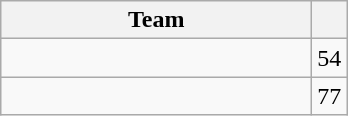<table class="wikitable">
<tr>
<th style="width: 200px;">Team</th>
<th></th>
</tr>
<tr>
<td><strong></strong></td>
<td style="text-align: center;">54</td>
</tr>
<tr>
<td><strong></strong></td>
<td style="text-align: center;">77</td>
</tr>
</table>
